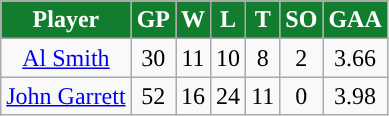<table class="wikitable sortable">
<tr>
<th style="color:white; background:#127d2f; ">Player</th>
<th style="color:white; background:#127d2f; ">GP</th>
<th style="color:white; background:#127d2f; ">W</th>
<th style="color:white; background:#127d2f; ">L</th>
<th style="color:white; background:#127d2f; ">T</th>
<th style="color:white; background:#127d2f; ">SO</th>
<th style="color:white; background:#127d2f; ">GAA</th>
</tr>
<tr style="text-align:center;">
<td><a href='#'>Al Smith</a></td>
<td>30</td>
<td>11</td>
<td>10</td>
<td>8</td>
<td>2</td>
<td>3.66</td>
</tr>
<tr align=center>
<td><a href='#'>John Garrett</a></td>
<td>52</td>
<td>16</td>
<td>24</td>
<td>11</td>
<td>0</td>
<td>3.98</td>
</tr>
</table>
